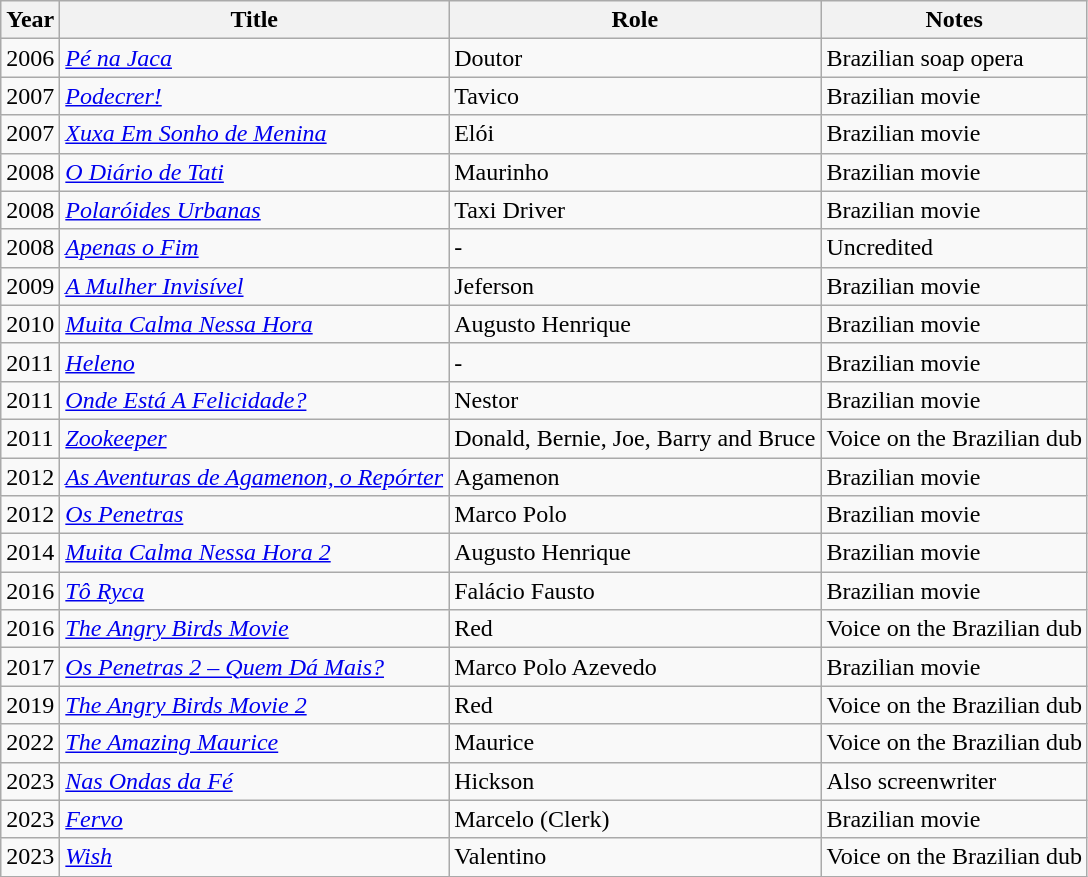<table class="wikitable">
<tr>
<th>Year</th>
<th>Title</th>
<th>Role</th>
<th>Notes</th>
</tr>
<tr>
<td>2006</td>
<td><em><a href='#'>Pé na Jaca</a></em></td>
<td>Doutor</td>
<td>Brazilian soap opera</td>
</tr>
<tr>
<td>2007</td>
<td><em><a href='#'>Podecrer!</a></em></td>
<td>Tavico</td>
<td>Brazilian movie</td>
</tr>
<tr>
<td>2007</td>
<td><em><a href='#'>Xuxa Em Sonho de Menina</a></em></td>
<td>Elói</td>
<td>Brazilian movie</td>
</tr>
<tr>
<td>2008</td>
<td><em><a href='#'>O Diário de Tati</a></em></td>
<td>Maurinho</td>
<td>Brazilian movie</td>
</tr>
<tr>
<td>2008</td>
<td><em><a href='#'>Polaróides Urbanas</a></em></td>
<td>Taxi Driver</td>
<td>Brazilian movie</td>
</tr>
<tr>
<td>2008</td>
<td><em><a href='#'>Apenas o Fim</a></em></td>
<td>-</td>
<td>Uncredited</td>
</tr>
<tr>
<td>2009</td>
<td><em><a href='#'>A Mulher Invisível</a></em></td>
<td>Jeferson</td>
<td>Brazilian movie</td>
</tr>
<tr>
<td>2010</td>
<td><em><a href='#'>Muita Calma Nessa Hora</a></em></td>
<td>Augusto Henrique</td>
<td>Brazilian movie</td>
</tr>
<tr>
<td>2011</td>
<td><em><a href='#'>Heleno</a></em></td>
<td>-</td>
<td>Brazilian movie</td>
</tr>
<tr>
<td>2011</td>
<td><em><a href='#'>Onde Está A Felicidade?</a></em></td>
<td>Nestor</td>
<td>Brazilian movie</td>
</tr>
<tr>
<td>2011</td>
<td><em><a href='#'>Zookeeper</a></em></td>
<td>Donald, Bernie, Joe, Barry and Bruce</td>
<td>Voice on the Brazilian dub</td>
</tr>
<tr>
<td>2012</td>
<td><em><a href='#'>As Aventuras de Agamenon, o Repórter</a></em></td>
<td>Agamenon</td>
<td>Brazilian movie</td>
</tr>
<tr>
<td>2012</td>
<td><em><a href='#'>Os Penetras</a></em></td>
<td>Marco Polo</td>
<td>Brazilian movie</td>
</tr>
<tr>
<td>2014</td>
<td><em><a href='#'>Muita Calma Nessa Hora 2</a></em></td>
<td>Augusto Henrique</td>
<td>Brazilian movie</td>
</tr>
<tr>
<td>2016</td>
<td><em><a href='#'>Tô Ryca</a></em></td>
<td>Falácio Fausto</td>
<td>Brazilian movie</td>
</tr>
<tr>
<td>2016</td>
<td><em> <a href='#'>The Angry Birds Movie</a></em></td>
<td>Red</td>
<td>Voice on the Brazilian dub</td>
</tr>
<tr>
<td>2017</td>
<td><em><a href='#'>Os Penetras 2 – Quem Dá Mais?</a></em></td>
<td>Marco Polo	Azevedo</td>
<td>Brazilian movie</td>
</tr>
<tr>
<td>2019</td>
<td><em><a href='#'>The Angry Birds Movie 2</a></em></td>
<td>Red</td>
<td>Voice on the Brazilian dub</td>
</tr>
<tr>
<td>2022</td>
<td><em><a href='#'>The Amazing Maurice</a></em></td>
<td>Maurice</td>
<td>Voice on the Brazilian dub</td>
</tr>
<tr>
<td>2023</td>
<td><em><a href='#'>Nas Ondas da Fé</a></em></td>
<td>Hickson</td>
<td>Also screenwriter</td>
</tr>
<tr>
<td>2023</td>
<td><em><a href='#'>Fervo</a></em></td>
<td>Marcelo (Clerk)</td>
<td>Brazilian movie</td>
</tr>
<tr>
<td>2023</td>
<td><em><a href='#'>Wish</a></em></td>
<td>Valentino</td>
<td>Voice on the Brazilian dub</td>
</tr>
</table>
